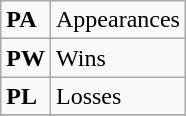<table class="wikitable">
<tr>
<td><strong>PA</strong></td>
<td>Appearances</td>
</tr>
<tr>
<td><strong>PW</strong></td>
<td>Wins</td>
</tr>
<tr>
<td><strong>PL</strong></td>
<td>Losses</td>
</tr>
<tr>
</tr>
</table>
